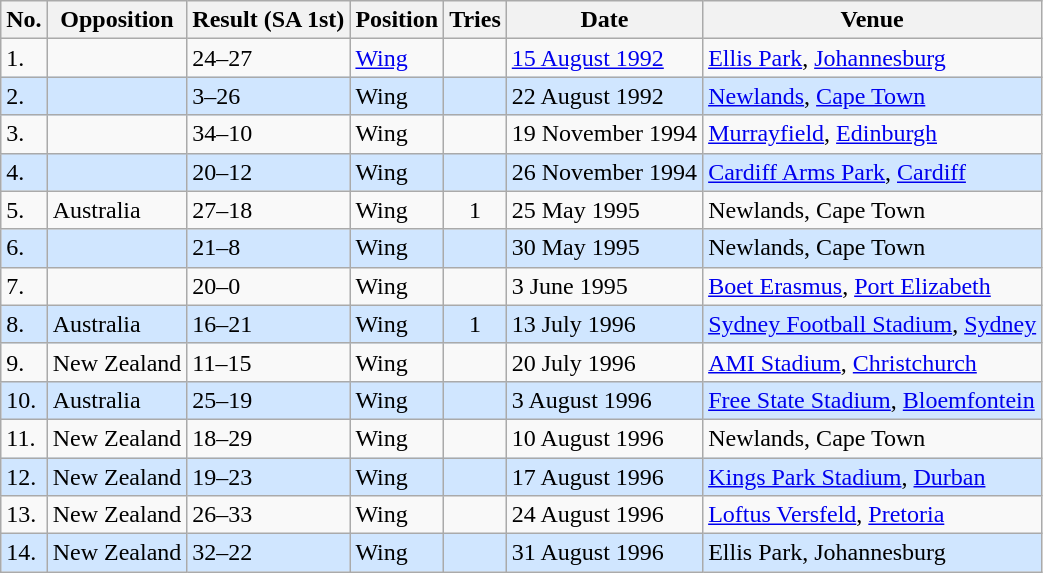<table class="wikitable sortable">
<tr>
<th>No.</th>
<th>Opposition</th>
<th>Result (SA 1st)</th>
<th>Position</th>
<th>Tries</th>
<th>Date</th>
<th>Venue</th>
</tr>
<tr>
<td>1.</td>
<td></td>
<td>24–27</td>
<td><a href='#'>Wing</a></td>
<td></td>
<td><a href='#'>15 August 1992</a></td>
<td><a href='#'>Ellis Park</a>, <a href='#'>Johannesburg</a></td>
</tr>
<tr style="background: #D0E6FF;">
<td>2.</td>
<td></td>
<td>3–26</td>
<td>Wing</td>
<td></td>
<td>22 August 1992</td>
<td><a href='#'>Newlands</a>, <a href='#'>Cape Town</a></td>
</tr>
<tr>
<td>3.</td>
<td></td>
<td>34–10</td>
<td>Wing</td>
<td></td>
<td>19 November 1994</td>
<td><a href='#'>Murrayfield</a>, <a href='#'>Edinburgh</a></td>
</tr>
<tr style="background: #D0E6FF;">
<td>4.</td>
<td></td>
<td>20–12</td>
<td>Wing</td>
<td></td>
<td>26 November 1994</td>
<td><a href='#'>Cardiff Arms Park</a>, <a href='#'>Cardiff</a></td>
</tr>
<tr>
<td>5.</td>
<td> Australia</td>
<td>27–18</td>
<td>Wing</td>
<td align="center">1</td>
<td>25 May 1995</td>
<td>Newlands, Cape Town</td>
</tr>
<tr style="background: #D0E6FF;">
<td>6.</td>
<td></td>
<td>21–8</td>
<td>Wing</td>
<td></td>
<td>30 May 1995</td>
<td>Newlands, Cape Town</td>
</tr>
<tr>
<td>7.</td>
<td></td>
<td>20–0</td>
<td>Wing</td>
<td></td>
<td>3 June 1995</td>
<td><a href='#'>Boet Erasmus</a>, <a href='#'>Port Elizabeth</a></td>
</tr>
<tr style="background: #D0E6FF;">
<td>8.</td>
<td> Australia</td>
<td>16–21</td>
<td>Wing</td>
<td align="center">1</td>
<td>13 July 1996</td>
<td><a href='#'>Sydney Football Stadium</a>, <a href='#'>Sydney</a></td>
</tr>
<tr>
<td>9.</td>
<td> New Zealand</td>
<td>11–15</td>
<td>Wing</td>
<td></td>
<td>20 July 1996</td>
<td><a href='#'>AMI Stadium</a>, <a href='#'>Christchurch</a></td>
</tr>
<tr style="background: #D0E6FF;">
<td>10.</td>
<td> Australia</td>
<td>25–19</td>
<td>Wing</td>
<td></td>
<td>3 August 1996</td>
<td><a href='#'>Free State Stadium</a>, <a href='#'>Bloemfontein</a></td>
</tr>
<tr>
<td>11.</td>
<td> New Zealand</td>
<td>18–29</td>
<td>Wing</td>
<td></td>
<td>10 August 1996</td>
<td>Newlands, Cape Town</td>
</tr>
<tr style="background: #D0E6FF;">
<td>12.</td>
<td> New Zealand</td>
<td>19–23</td>
<td>Wing</td>
<td></td>
<td>17 August 1996</td>
<td><a href='#'>Kings Park Stadium</a>, <a href='#'>Durban</a></td>
</tr>
<tr>
<td>13.</td>
<td> New Zealand</td>
<td>26–33</td>
<td>Wing</td>
<td></td>
<td>24 August 1996</td>
<td><a href='#'>Loftus Versfeld</a>, <a href='#'>Pretoria</a></td>
</tr>
<tr style="background: #D0E6FF;">
<td>14.</td>
<td> New Zealand</td>
<td>32–22</td>
<td>Wing</td>
<td></td>
<td>31 August 1996</td>
<td>Ellis Park, Johannesburg</td>
</tr>
</table>
